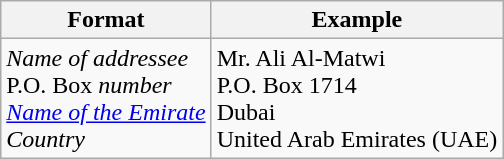<table class="wikitable">
<tr>
<th>Format</th>
<th>Example</th>
</tr>
<tr>
<td><em>Name of addressee</em> <br> P.O. Box <em>number</em> <br> <em><a href='#'>Name of the Emirate</a></em> <br> <em>Country</em></td>
<td>Mr. Ali Al-Matwi <br> P.O. Box 1714 <br> Dubai<br> United Arab Emirates (UAE)</td>
</tr>
</table>
